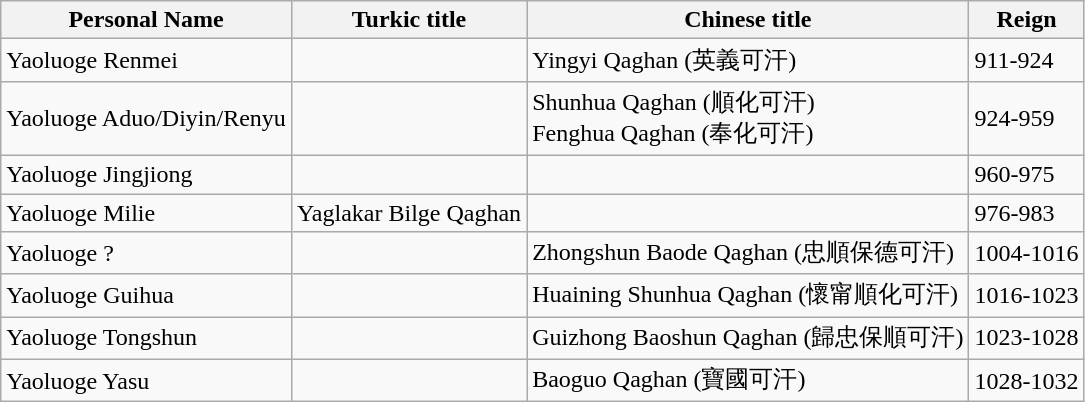<table class="wikitable">
<tr>
<th>Personal Name</th>
<th>Turkic title</th>
<th>Chinese title</th>
<th>Reign</th>
</tr>
<tr>
<td>Yaoluoge Renmei</td>
<td></td>
<td>Yingyi Qaghan (英義可汗)</td>
<td>911-924</td>
</tr>
<tr>
<td>Yaoluoge Aduo/Diyin/Renyu</td>
<td></td>
<td>Shunhua Qaghan (順化可汗)<br>Fenghua Qaghan (奉化可汗)</td>
<td>924-959</td>
</tr>
<tr>
<td>Yaoluoge Jingjiong</td>
<td></td>
<td></td>
<td>960-975</td>
</tr>
<tr>
<td>Yaoluoge Milie</td>
<td>Yaglakar Bilge Qaghan</td>
<td></td>
<td>976-983</td>
</tr>
<tr>
<td>Yaoluoge ?</td>
<td></td>
<td>Zhongshun Baode Qaghan (忠順保德可汗)</td>
<td>1004-1016</td>
</tr>
<tr>
<td>Yaoluoge Guihua</td>
<td></td>
<td>Huaining Shunhua Qaghan (懷甯順化可汗)</td>
<td>1016-1023</td>
</tr>
<tr>
<td>Yaoluoge Tongshun</td>
<td></td>
<td>Guizhong Baoshun Qaghan (歸忠保順可汗)</td>
<td>1023-1028</td>
</tr>
<tr>
<td>Yaoluoge Yasu</td>
<td></td>
<td>Baoguo Qaghan (寶國可汗)</td>
<td>1028-1032</td>
</tr>
</table>
